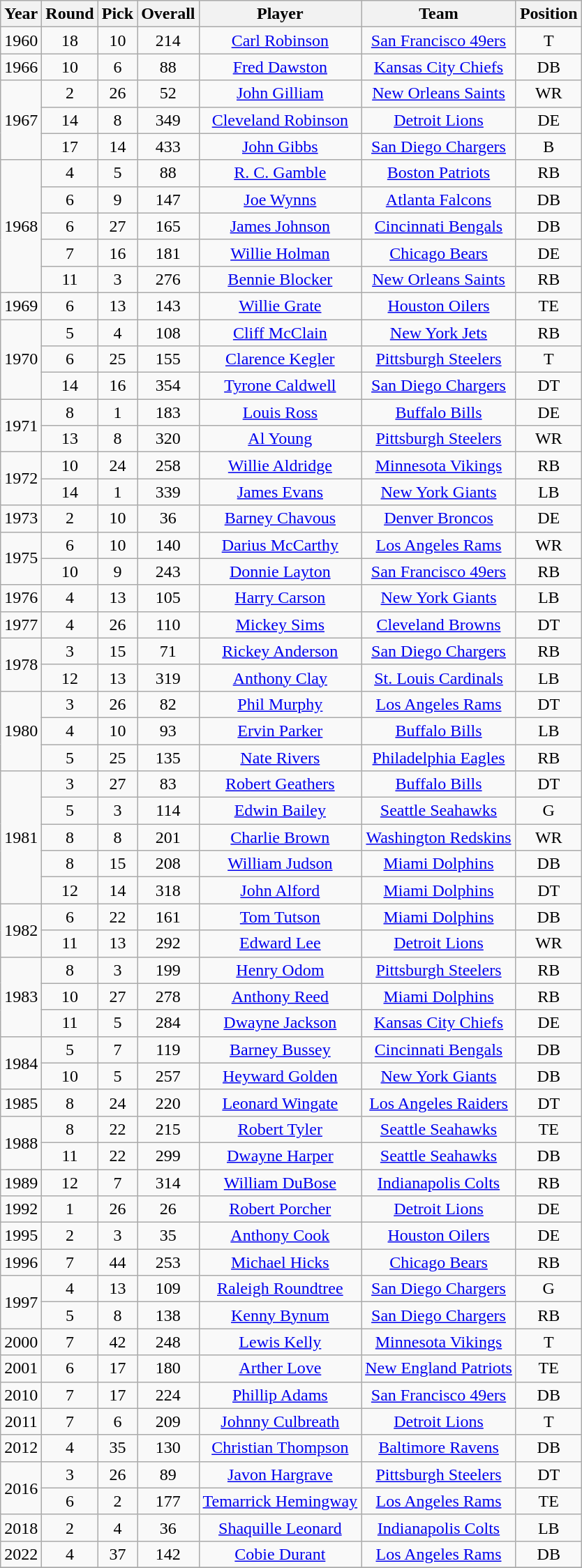<table class="wikitable sortable" style="text-align: center;">
<tr>
<th>Year</th>
<th>Round</th>
<th>Pick</th>
<th>Overall</th>
<th>Player</th>
<th>Team</th>
<th>Position</th>
</tr>
<tr>
<td>1960</td>
<td>18</td>
<td>10</td>
<td>214</td>
<td><a href='#'>Carl Robinson</a></td>
<td><a href='#'>San Francisco 49ers</a></td>
<td>T</td>
</tr>
<tr>
<td>1966</td>
<td>10</td>
<td>6</td>
<td>88</td>
<td><a href='#'>Fred Dawston</a></td>
<td><a href='#'>Kansas City Chiefs</a></td>
<td>DB</td>
</tr>
<tr>
<td rowspan="3">1967</td>
<td>2</td>
<td>26</td>
<td>52</td>
<td><a href='#'>John Gilliam</a></td>
<td><a href='#'>New Orleans Saints</a></td>
<td>WR</td>
</tr>
<tr>
<td>14</td>
<td>8</td>
<td>349</td>
<td><a href='#'>Cleveland Robinson</a></td>
<td><a href='#'>Detroit Lions</a></td>
<td>DE</td>
</tr>
<tr>
<td>17</td>
<td>14</td>
<td>433</td>
<td><a href='#'>John Gibbs</a></td>
<td><a href='#'>San Diego Chargers</a></td>
<td>B</td>
</tr>
<tr>
<td rowspan="5">1968</td>
<td>4</td>
<td>5</td>
<td>88</td>
<td><a href='#'>R. C. Gamble</a></td>
<td><a href='#'>Boston Patriots</a></td>
<td>RB</td>
</tr>
<tr>
<td>6</td>
<td>9</td>
<td>147</td>
<td><a href='#'>Joe Wynns</a></td>
<td><a href='#'>Atlanta Falcons</a></td>
<td>DB</td>
</tr>
<tr>
<td>6</td>
<td>27</td>
<td>165</td>
<td><a href='#'>James Johnson</a></td>
<td><a href='#'>Cincinnati Bengals</a></td>
<td>DB</td>
</tr>
<tr>
<td>7</td>
<td>16</td>
<td>181</td>
<td><a href='#'>Willie Holman</a></td>
<td><a href='#'>Chicago Bears</a></td>
<td>DE</td>
</tr>
<tr>
<td>11</td>
<td>3</td>
<td>276</td>
<td><a href='#'>Bennie Blocker</a></td>
<td><a href='#'>New Orleans Saints</a></td>
<td>RB</td>
</tr>
<tr>
<td>1969</td>
<td>6</td>
<td>13</td>
<td>143</td>
<td><a href='#'>Willie Grate</a></td>
<td><a href='#'>Houston Oilers</a></td>
<td>TE</td>
</tr>
<tr>
<td rowspan="3">1970</td>
<td>5</td>
<td>4</td>
<td>108</td>
<td><a href='#'>Cliff McClain</a></td>
<td><a href='#'>New York Jets</a></td>
<td>RB</td>
</tr>
<tr>
<td>6</td>
<td>25</td>
<td>155</td>
<td><a href='#'>Clarence Kegler</a></td>
<td><a href='#'>Pittsburgh Steelers</a></td>
<td>T</td>
</tr>
<tr>
<td>14</td>
<td>16</td>
<td>354</td>
<td><a href='#'>Tyrone Caldwell</a></td>
<td><a href='#'>San Diego Chargers</a></td>
<td>DT</td>
</tr>
<tr>
<td rowspan="2">1971</td>
<td>8</td>
<td>1</td>
<td>183</td>
<td><a href='#'>Louis Ross</a></td>
<td><a href='#'>Buffalo Bills</a></td>
<td>DE</td>
</tr>
<tr>
<td>13</td>
<td>8</td>
<td>320</td>
<td><a href='#'>Al Young</a></td>
<td><a href='#'>Pittsburgh Steelers</a></td>
<td>WR</td>
</tr>
<tr>
<td rowspan="2">1972</td>
<td>10</td>
<td>24</td>
<td>258</td>
<td><a href='#'>Willie Aldridge</a></td>
<td><a href='#'>Minnesota Vikings</a></td>
<td>RB</td>
</tr>
<tr>
<td>14</td>
<td>1</td>
<td>339</td>
<td><a href='#'>James Evans</a></td>
<td><a href='#'>New York Giants</a></td>
<td>LB</td>
</tr>
<tr>
<td>1973</td>
<td>2</td>
<td>10</td>
<td>36</td>
<td><a href='#'>Barney Chavous</a></td>
<td><a href='#'>Denver Broncos</a></td>
<td>DE</td>
</tr>
<tr>
<td rowspan="2">1975</td>
<td>6</td>
<td>10</td>
<td>140</td>
<td><a href='#'>Darius McCarthy</a></td>
<td><a href='#'>Los Angeles Rams</a></td>
<td>WR</td>
</tr>
<tr>
<td>10</td>
<td>9</td>
<td>243</td>
<td><a href='#'>Donnie Layton</a></td>
<td><a href='#'>San Francisco 49ers</a></td>
<td>RB</td>
</tr>
<tr>
<td>1976</td>
<td>4</td>
<td>13</td>
<td>105</td>
<td><a href='#'>Harry Carson</a></td>
<td><a href='#'>New York Giants</a></td>
<td>LB</td>
</tr>
<tr>
<td>1977</td>
<td>4</td>
<td>26</td>
<td>110</td>
<td><a href='#'>Mickey Sims</a></td>
<td><a href='#'>Cleveland Browns</a></td>
<td>DT</td>
</tr>
<tr>
<td rowspan="2">1978</td>
<td>3</td>
<td>15</td>
<td>71</td>
<td><a href='#'>Rickey Anderson</a></td>
<td><a href='#'>San Diego Chargers</a></td>
<td>RB</td>
</tr>
<tr>
<td>12</td>
<td>13</td>
<td>319</td>
<td><a href='#'>Anthony Clay</a></td>
<td><a href='#'>St. Louis Cardinals</a></td>
<td>LB</td>
</tr>
<tr>
<td rowspan="3">1980</td>
<td>3</td>
<td>26</td>
<td>82</td>
<td><a href='#'>Phil Murphy</a></td>
<td><a href='#'>Los Angeles Rams</a></td>
<td>DT</td>
</tr>
<tr>
<td>4</td>
<td>10</td>
<td>93</td>
<td><a href='#'>Ervin Parker</a></td>
<td><a href='#'>Buffalo Bills</a></td>
<td>LB</td>
</tr>
<tr>
<td>5</td>
<td>25</td>
<td>135</td>
<td><a href='#'>Nate Rivers</a></td>
<td><a href='#'>Philadelphia Eagles</a></td>
<td>RB</td>
</tr>
<tr>
<td rowspan="5">1981</td>
<td>3</td>
<td>27</td>
<td>83</td>
<td><a href='#'>Robert Geathers</a></td>
<td><a href='#'>Buffalo Bills</a></td>
<td>DT</td>
</tr>
<tr>
<td>5</td>
<td>3</td>
<td>114</td>
<td><a href='#'>Edwin Bailey</a></td>
<td><a href='#'>Seattle Seahawks</a></td>
<td>G</td>
</tr>
<tr>
<td>8</td>
<td>8</td>
<td>201</td>
<td><a href='#'>Charlie Brown</a></td>
<td><a href='#'>Washington Redskins</a></td>
<td>WR</td>
</tr>
<tr>
<td>8</td>
<td>15</td>
<td>208</td>
<td><a href='#'>William Judson</a></td>
<td><a href='#'>Miami Dolphins</a></td>
<td>DB</td>
</tr>
<tr>
<td>12</td>
<td>14</td>
<td>318</td>
<td><a href='#'>John Alford</a></td>
<td><a href='#'>Miami Dolphins</a></td>
<td>DT</td>
</tr>
<tr>
<td rowspan="2">1982</td>
<td>6</td>
<td>22</td>
<td>161</td>
<td><a href='#'>Tom Tutson</a></td>
<td><a href='#'>Miami Dolphins</a></td>
<td>DB</td>
</tr>
<tr>
<td>11</td>
<td>13</td>
<td>292</td>
<td><a href='#'>Edward Lee</a></td>
<td><a href='#'>Detroit Lions</a></td>
<td>WR</td>
</tr>
<tr>
<td rowspan="3">1983</td>
<td>8</td>
<td>3</td>
<td>199</td>
<td><a href='#'>Henry Odom</a></td>
<td><a href='#'>Pittsburgh Steelers</a></td>
<td>RB</td>
</tr>
<tr>
<td>10</td>
<td>27</td>
<td>278</td>
<td><a href='#'>Anthony Reed</a></td>
<td><a href='#'>Miami Dolphins</a></td>
<td>RB</td>
</tr>
<tr>
<td>11</td>
<td>5</td>
<td>284</td>
<td><a href='#'>Dwayne Jackson</a></td>
<td><a href='#'>Kansas City Chiefs</a></td>
<td>DE</td>
</tr>
<tr>
<td rowspan="2">1984</td>
<td>5</td>
<td>7</td>
<td>119</td>
<td><a href='#'>Barney Bussey</a></td>
<td><a href='#'>Cincinnati Bengals</a></td>
<td>DB</td>
</tr>
<tr>
<td>10</td>
<td>5</td>
<td>257</td>
<td><a href='#'>Heyward Golden</a></td>
<td><a href='#'>New York Giants</a></td>
<td>DB</td>
</tr>
<tr>
<td>1985</td>
<td>8</td>
<td>24</td>
<td>220</td>
<td><a href='#'>Leonard Wingate</a></td>
<td><a href='#'>Los Angeles Raiders</a></td>
<td>DT</td>
</tr>
<tr>
<td rowspan="2">1988</td>
<td>8</td>
<td>22</td>
<td>215</td>
<td><a href='#'>Robert Tyler</a></td>
<td><a href='#'>Seattle Seahawks</a></td>
<td>TE</td>
</tr>
<tr>
<td>11</td>
<td>22</td>
<td>299</td>
<td><a href='#'>Dwayne Harper</a></td>
<td><a href='#'>Seattle Seahawks</a></td>
<td>DB</td>
</tr>
<tr>
<td>1989</td>
<td>12</td>
<td>7</td>
<td>314</td>
<td><a href='#'>William DuBose</a></td>
<td><a href='#'>Indianapolis Colts</a></td>
<td>RB</td>
</tr>
<tr>
<td>1992</td>
<td>1</td>
<td>26</td>
<td>26</td>
<td><a href='#'>Robert Porcher</a></td>
<td><a href='#'>Detroit Lions</a></td>
<td>DE</td>
</tr>
<tr>
<td>1995</td>
<td>2</td>
<td>3</td>
<td>35</td>
<td><a href='#'>Anthony Cook</a></td>
<td><a href='#'>Houston Oilers</a></td>
<td>DE</td>
</tr>
<tr>
<td>1996</td>
<td>7</td>
<td>44</td>
<td>253</td>
<td><a href='#'>Michael Hicks</a></td>
<td><a href='#'>Chicago Bears</a></td>
<td>RB</td>
</tr>
<tr>
<td rowspan="2">1997</td>
<td>4</td>
<td>13</td>
<td>109</td>
<td><a href='#'>Raleigh Roundtree</a></td>
<td><a href='#'>San Diego Chargers</a></td>
<td>G</td>
</tr>
<tr>
<td>5</td>
<td>8</td>
<td>138</td>
<td><a href='#'>Kenny Bynum</a></td>
<td><a href='#'>San Diego Chargers</a></td>
<td>RB</td>
</tr>
<tr>
<td>2000</td>
<td>7</td>
<td>42</td>
<td>248</td>
<td><a href='#'>Lewis Kelly</a></td>
<td><a href='#'>Minnesota Vikings</a></td>
<td>T</td>
</tr>
<tr>
<td>2001</td>
<td>6</td>
<td>17</td>
<td>180</td>
<td><a href='#'>Arther Love</a></td>
<td><a href='#'>New England Patriots</a></td>
<td>TE</td>
</tr>
<tr>
<td>2010</td>
<td>7</td>
<td>17</td>
<td>224</td>
<td><a href='#'>Phillip Adams</a></td>
<td><a href='#'>San Francisco 49ers</a></td>
<td>DB</td>
</tr>
<tr>
<td>2011</td>
<td>7</td>
<td>6</td>
<td>209</td>
<td><a href='#'>Johnny Culbreath</a></td>
<td><a href='#'>Detroit Lions</a></td>
<td>T</td>
</tr>
<tr>
<td>2012</td>
<td>4</td>
<td>35</td>
<td>130</td>
<td><a href='#'>Christian Thompson</a></td>
<td><a href='#'>Baltimore Ravens</a></td>
<td>DB</td>
</tr>
<tr>
<td rowspan="2">2016</td>
<td>3</td>
<td>26</td>
<td>89</td>
<td><a href='#'>Javon Hargrave</a></td>
<td><a href='#'>Pittsburgh Steelers</a></td>
<td>DT</td>
</tr>
<tr>
<td>6</td>
<td>2</td>
<td>177</td>
<td><a href='#'>Temarrick Hemingway</a></td>
<td><a href='#'>Los Angeles Rams</a></td>
<td>TE</td>
</tr>
<tr>
<td>2018</td>
<td>2</td>
<td>4</td>
<td>36</td>
<td><a href='#'>Shaquille Leonard</a></td>
<td><a href='#'>Indianapolis Colts</a></td>
<td>LB</td>
</tr>
<tr>
<td>2022</td>
<td>4</td>
<td>37</td>
<td>142</td>
<td><a href='#'>Cobie Durant</a></td>
<td><a href='#'>Los Angeles Rams</a></td>
<td>DB</td>
</tr>
<tr>
</tr>
</table>
